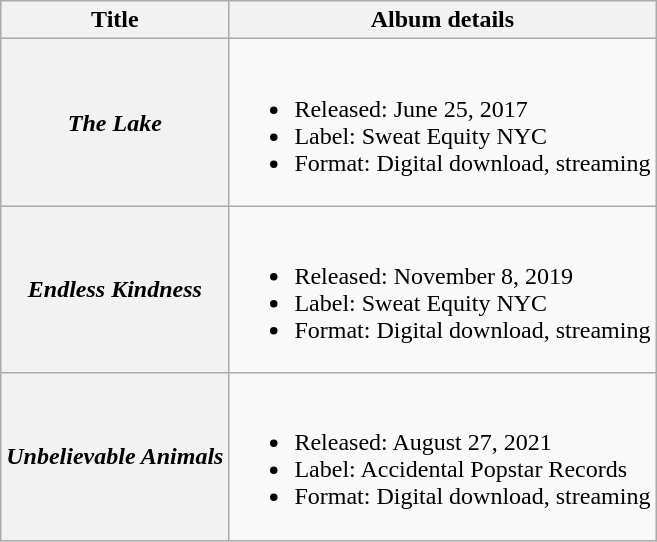<table class="wikitable plainrowheaders">
<tr>
<th>Title</th>
<th>Album details</th>
</tr>
<tr>
<th scope="row"><em>The Lake</em></th>
<td><br><ul><li>Released: June 25, 2017</li><li>Label: Sweat Equity NYC</li><li>Format: Digital download, streaming</li></ul></td>
</tr>
<tr>
<th scope="row"><em>Endless Kindness</em></th>
<td><br><ul><li>Released: November 8, 2019</li><li>Label: Sweat Equity NYC</li><li>Format: Digital download, streaming</li></ul></td>
</tr>
<tr>
<th scope="row"><em>Unbelievable Animals</em></th>
<td><br><ul><li>Released: August 27, 2021</li><li>Label: Accidental Popstar Records</li><li>Format: Digital download, streaming</li></ul></td>
</tr>
</table>
